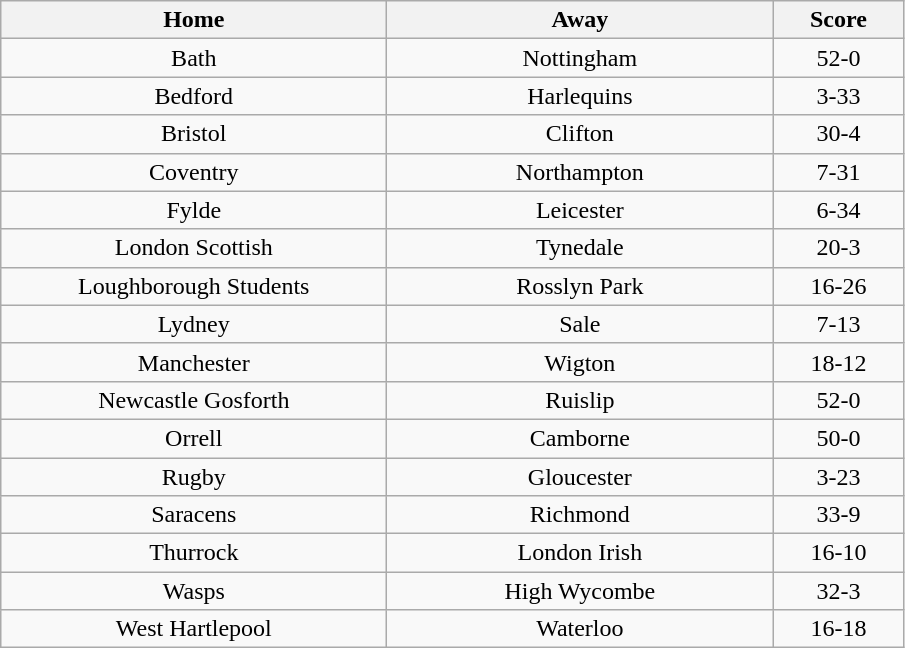<table class="wikitable" style="text-align: center">
<tr>
<th width=250>Home</th>
<th width=250>Away</th>
<th width=80>Score</th>
</tr>
<tr>
<td>Bath</td>
<td>Nottingham</td>
<td>52-0</td>
</tr>
<tr>
<td>Bedford</td>
<td>Harlequins</td>
<td>3-33</td>
</tr>
<tr>
<td>Bristol</td>
<td>Clifton</td>
<td>30-4</td>
</tr>
<tr>
<td>Coventry</td>
<td>Northampton</td>
<td>7-31</td>
</tr>
<tr>
<td>Fylde</td>
<td>Leicester</td>
<td>6-34</td>
</tr>
<tr>
<td>London Scottish</td>
<td>Tynedale</td>
<td>20-3</td>
</tr>
<tr>
<td>Loughborough Students</td>
<td>Rosslyn Park</td>
<td>16-26</td>
</tr>
<tr>
<td>Lydney</td>
<td>Sale</td>
<td>7-13</td>
</tr>
<tr>
<td>Manchester</td>
<td>Wigton</td>
<td>18-12</td>
</tr>
<tr>
<td>Newcastle Gosforth</td>
<td>Ruislip</td>
<td>52-0</td>
</tr>
<tr>
<td>Orrell</td>
<td>Camborne</td>
<td>50-0</td>
</tr>
<tr>
<td>Rugby</td>
<td>Gloucester</td>
<td>3-23</td>
</tr>
<tr>
<td>Saracens</td>
<td>Richmond</td>
<td>33-9</td>
</tr>
<tr>
<td>Thurrock</td>
<td>London Irish</td>
<td>16-10</td>
</tr>
<tr>
<td>Wasps</td>
<td>High Wycombe</td>
<td>32-3</td>
</tr>
<tr>
<td>West Hartlepool</td>
<td>Waterloo</td>
<td>16-18</td>
</tr>
</table>
